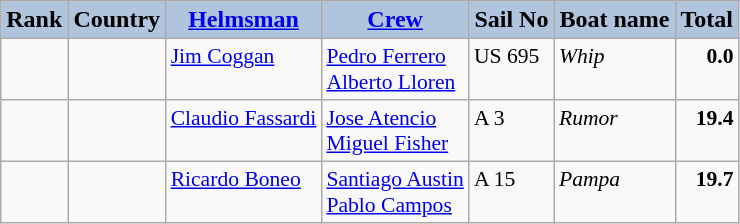<table class="wikitable">
<tr>
<th style="text-align:center;background-color:LightSteelBlue"><strong>Rank</strong></th>
<th style="text-align:center;background-color:LightSteelBlue"><strong>Country</strong></th>
<th style="text-align:center;background-color:LightSteelBlue"><strong><a href='#'>Helmsman</a></strong></th>
<th style="text-align:center;background-color:LightSteelBlue"><strong><a href='#'>Crew</a></strong></th>
<th style="text-align:center;background-color:LightSteelBlue"><strong>Sail No</strong></th>
<th style="text-align:center;background-color:LightSteelBlue"><strong>Boat name</strong></th>
<th style="text-align:center;background-color:LightSteelBlue"><strong>Total</strong></th>
</tr>
<tr>
<td style="text-align:center; vertical-align:top; font-size:90%"></td>
<td style="vertical-align:top; font-size:90%"></td>
<td style="vertical-align:top; font-size:90%"><a href='#'>Jim Coggan</a></td>
<td style="vertical-align:top; font-size:90%"><a href='#'>Pedro Ferrero</a> <br><a href='#'>Alberto Lloren</a> </td>
<td style="vertical-align:top; font-size:90%">US 695</td>
<td style="vertical-align:top; font-size:90%"><em>Whip</em></td>
<td style="text-align:right; vertical-align:top; font-size:90%"><strong>0.0</strong></td>
</tr>
<tr>
<td style="text-align:center; vertical-align:top; font-size:90%"></td>
<td style="vertical-align:top; font-size:90%"></td>
<td style="vertical-align:top; font-size:90%"><a href='#'>Claudio Fassardi</a></td>
<td style="vertical-align:top; font-size:90%"><a href='#'>Jose Atencio</a><br><a href='#'>Miguel Fisher</a></td>
<td style="vertical-align:top; font-size:90%">A 3</td>
<td style="vertical-align:top; font-size:90%"><em>Rumor</em></td>
<td style="text-align:right; vertical-align:top; font-size:90%"><strong>19.4</strong></td>
</tr>
<tr>
<td style="text-align:center; vertical-align:top; font-size:90%"></td>
<td style="vertical-align:top; font-size:90%"></td>
<td style="vertical-align:top; font-size:90%"><a href='#'>Ricardo Boneo</a></td>
<td style="vertical-align:top; font-size:90%"><a href='#'>Santiago Austin</a><br><a href='#'>Pablo Campos</a></td>
<td style="vertical-align:top; font-size:90%">A 15</td>
<td style="vertical-align:top; font-size:90%"><em>Pampa</em></td>
<td style="text-align:right; vertical-align:top; font-size:90%"><strong>19.7</strong></td>
</tr>
</table>
